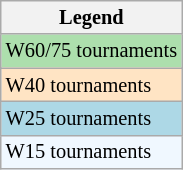<table class=wikitable style="font-size:85%">
<tr>
<th>Legend</th>
</tr>
<tr style="background:#addfad;">
<td>W60/75 tournaments</td>
</tr>
<tr style="background:#ffe4c4;">
<td>W40 tournaments</td>
</tr>
<tr style="background:lightblue;">
<td>W25 tournaments</td>
</tr>
<tr style="background:#f0f8ff;">
<td>W15 tournaments</td>
</tr>
</table>
